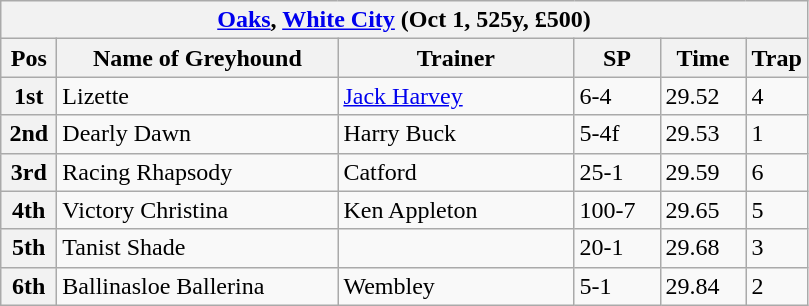<table class="wikitable">
<tr>
<th colspan="6"><a href='#'>Oaks</a>, <a href='#'>White City</a> (Oct 1, 525y, £500)</th>
</tr>
<tr>
<th width=30>Pos</th>
<th width=180>Name of Greyhound</th>
<th width=150>Trainer</th>
<th width=50>SP</th>
<th width=50>Time</th>
<th width=30>Trap</th>
</tr>
<tr>
<th>1st</th>
<td>Lizette </td>
<td><a href='#'>Jack Harvey</a></td>
<td>6-4</td>
<td>29.52</td>
<td>4</td>
</tr>
<tr>
<th>2nd</th>
<td>Dearly Dawn</td>
<td>Harry Buck</td>
<td>5-4f</td>
<td>29.53</td>
<td>1</td>
</tr>
<tr>
<th>3rd</th>
<td>Racing Rhapsody</td>
<td>Catford</td>
<td>25-1</td>
<td>29.59</td>
<td>6</td>
</tr>
<tr>
<th>4th</th>
<td>Victory Christina</td>
<td>Ken Appleton</td>
<td>100-7</td>
<td>29.65</td>
<td>5</td>
</tr>
<tr>
<th>5th</th>
<td>Tanist Shade</td>
<td></td>
<td>20-1</td>
<td>29.68</td>
<td>3</td>
</tr>
<tr>
<th>6th</th>
<td>Ballinasloe Ballerina</td>
<td>Wembley</td>
<td>5-1</td>
<td>29.84</td>
<td>2</td>
</tr>
</table>
